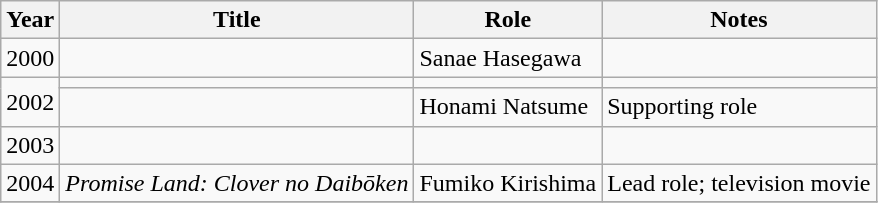<table class="wikitable">
<tr>
<th>Year</th>
<th>Title</th>
<th>Role</th>
<th>Notes</th>
</tr>
<tr>
<td>2000</td>
<td></td>
<td>Sanae Hasegawa</td>
<td></td>
</tr>
<tr>
<td rowspan="2">2002</td>
<td></td>
<td></td>
<td></td>
</tr>
<tr>
<td></td>
<td>Honami Natsume</td>
<td>Supporting role</td>
</tr>
<tr>
<td>2003</td>
<td></td>
<td></td>
<td></td>
</tr>
<tr>
<td>2004</td>
<td><em>Promise Land: Clover no Daibōken</em></td>
<td>Fumiko Kirishima</td>
<td>Lead role; television movie</td>
</tr>
<tr>
</tr>
</table>
